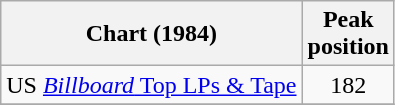<table class="wikitable sortable">
<tr>
<th>Chart (1984)</th>
<th>Peak<br>position</th>
</tr>
<tr>
<td>US <a href='#'><em>Billboard</em> Top LPs & Tape</a></td>
<td style="text-align:center;">182</td>
</tr>
<tr>
</tr>
</table>
